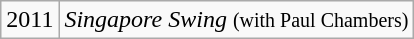<table class="wikitable">
<tr>
<td>2011</td>
<td><em>Singapore Swing</em> <small>(with Paul Chambers)</small></td>
</tr>
</table>
